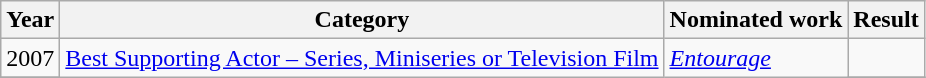<table class="wikitable sortable">
<tr>
<th>Year</th>
<th>Category</th>
<th>Nominated work</th>
<th>Result</th>
</tr>
<tr>
<td>2007</td>
<td rowspan=2><a href='#'>Best Supporting Actor – Series, Miniseries or Television Film</a></td>
<td rowspan=2><em><a href='#'>Entourage</a></em></td>
<td></td>
</tr>
<tr>
</tr>
</table>
